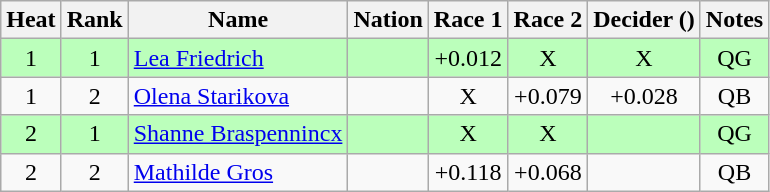<table class="wikitable sortable" style="text-align:center">
<tr>
<th>Heat</th>
<th>Rank</th>
<th>Name</th>
<th>Nation</th>
<th>Race 1</th>
<th>Race 2</th>
<th>Decider ()</th>
<th>Notes</th>
</tr>
<tr bgcolor=bbffbb>
<td>1</td>
<td>1</td>
<td align=left><a href='#'>Lea Friedrich</a></td>
<td align=left></td>
<td>+0.012</td>
<td>X</td>
<td>X</td>
<td>QG</td>
</tr>
<tr>
<td>1</td>
<td>2</td>
<td align=left><a href='#'>Olena Starikova</a></td>
<td align=left></td>
<td>X</td>
<td>+0.079</td>
<td>+0.028</td>
<td>QB</td>
</tr>
<tr bgcolor=bbffbb>
<td>2</td>
<td>1</td>
<td align=left><a href='#'>Shanne Braspennincx</a></td>
<td align=left></td>
<td>X</td>
<td>X</td>
<td></td>
<td>QG</td>
</tr>
<tr>
<td>2</td>
<td>2</td>
<td align=left><a href='#'>Mathilde Gros</a></td>
<td align=left></td>
<td>+0.118</td>
<td>+0.068</td>
<td></td>
<td>QB</td>
</tr>
</table>
